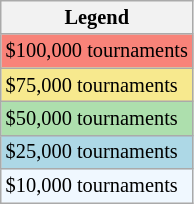<table class="wikitable" style="font-size:85%">
<tr>
<th>Legend</th>
</tr>
<tr style="background:#f88379;">
<td>$100,000 tournaments</td>
</tr>
<tr style="background:#f7e98e;">
<td>$75,000 tournaments</td>
</tr>
<tr style="background:#addfad;">
<td>$50,000 tournaments</td>
</tr>
<tr style="background:lightblue;">
<td>$25,000 tournaments</td>
</tr>
<tr style="background:#f0f8ff;">
<td>$10,000 tournaments</td>
</tr>
</table>
